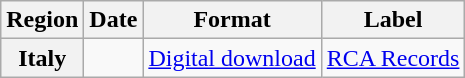<table class="wikitable sortable plainrowheaders" style="text-align:center;">
<tr>
<th>Region</th>
<th>Date</th>
<th>Format</th>
<th>Label</th>
</tr>
<tr>
<th scope="row">Italy</th>
<td></td>
<td><a href='#'>Digital download</a></td>
<td><a href='#'>RCA Records</a></td>
</tr>
</table>
